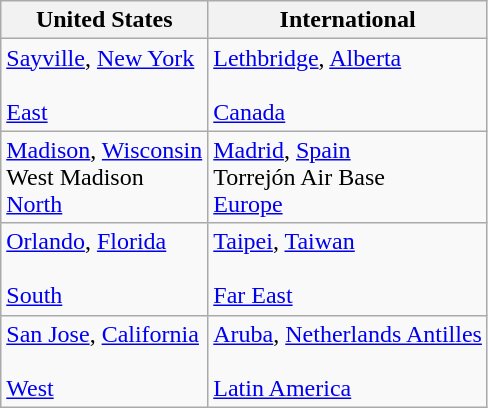<table class="wikitable">
<tr>
<th>United States</th>
<th>International</th>
</tr>
<tr>
<td> <a href='#'>Sayville</a>, <a href='#'>New York</a><br><br><a href='#'>East</a></td>
<td>  <a href='#'>Lethbridge</a>, <a href='#'>Alberta</a><br><br><a href='#'>Canada</a></td>
</tr>
<tr>
<td> <a href='#'>Madison</a>, <a href='#'>Wisconsin</a><br>West Madison<br><a href='#'>North</a></td>
<td> <a href='#'>Madrid</a>, <a href='#'>Spain</a><br>Torrejón Air Base<br><a href='#'>Europe</a></td>
</tr>
<tr>
<td> <a href='#'>Orlando</a>, <a href='#'>Florida</a><br><br><a href='#'>South</a></td>
<td> <a href='#'>Taipei</a>, <a href='#'>Taiwan</a><br><br><a href='#'>Far East</a></td>
</tr>
<tr>
<td> <a href='#'>San Jose</a>, <a href='#'>California</a> <br><br><a href='#'>West</a></td>
<td> <a href='#'>Aruba</a>, <a href='#'>Netherlands Antilles</a><br> <br><a href='#'>Latin America</a></td>
</tr>
</table>
